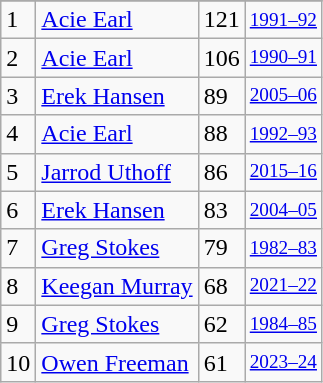<table class="wikitable">
<tr>
</tr>
<tr>
<td>1</td>
<td><a href='#'>Acie Earl</a></td>
<td>121</td>
<td style="font-size:80%;"><a href='#'>1991–92</a></td>
</tr>
<tr>
<td>2</td>
<td><a href='#'>Acie Earl</a></td>
<td>106</td>
<td style="font-size:80%;"><a href='#'>1990–91</a></td>
</tr>
<tr>
<td>3</td>
<td><a href='#'>Erek Hansen</a></td>
<td>89</td>
<td style="font-size:80%;"><a href='#'>2005–06</a></td>
</tr>
<tr>
<td>4</td>
<td><a href='#'>Acie Earl</a></td>
<td>88</td>
<td style="font-size:80%;"><a href='#'>1992–93</a></td>
</tr>
<tr>
<td>5</td>
<td><a href='#'>Jarrod Uthoff</a></td>
<td>86</td>
<td style="font-size:80%;"><a href='#'>2015–16</a></td>
</tr>
<tr>
<td>6</td>
<td><a href='#'>Erek Hansen</a></td>
<td>83</td>
<td style="font-size:80%;"><a href='#'>2004–05</a></td>
</tr>
<tr>
<td>7</td>
<td><a href='#'>Greg Stokes</a></td>
<td>79</td>
<td style="font-size:80%;"><a href='#'>1982–83</a></td>
</tr>
<tr>
<td>8</td>
<td><a href='#'>Keegan Murray</a></td>
<td>68</td>
<td style="font-size:80%;"><a href='#'>2021–22</a></td>
</tr>
<tr>
<td>9</td>
<td><a href='#'>Greg Stokes</a></td>
<td>62</td>
<td style="font-size:80%;"><a href='#'>1984–85</a></td>
</tr>
<tr>
<td>10</td>
<td><a href='#'>Owen Freeman</a></td>
<td>61</td>
<td style="font-size:80%;"><a href='#'>2023–24</a></td>
</tr>
</table>
